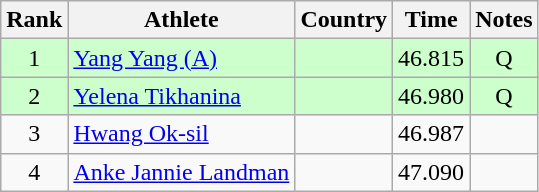<table class="wikitable" style="text-align:center">
<tr>
<th>Rank</th>
<th>Athlete</th>
<th>Country</th>
<th>Time</th>
<th>Notes</th>
</tr>
<tr bgcolor=ccffcc>
<td>1</td>
<td align=left><a href='#'>Yang Yang (A)</a></td>
<td align=left></td>
<td>46.815</td>
<td>Q</td>
</tr>
<tr bgcolor=ccffcc>
<td>2</td>
<td align=left><a href='#'>Yelena Tikhanina</a></td>
<td align=left></td>
<td>46.980</td>
<td>Q</td>
</tr>
<tr>
<td>3</td>
<td align=left><a href='#'>Hwang Ok-sil</a></td>
<td align=left></td>
<td>46.987</td>
<td></td>
</tr>
<tr>
<td>4</td>
<td align=left><a href='#'>Anke Jannie Landman</a></td>
<td align=left></td>
<td>47.090</td>
<td></td>
</tr>
</table>
